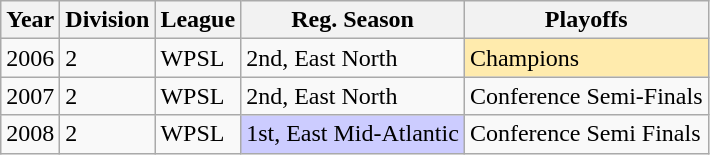<table class="wikitable">
<tr>
<th>Year</th>
<th>Division</th>
<th>League</th>
<th>Reg. Season</th>
<th>Playoffs</th>
</tr>
<tr>
<td>2006</td>
<td>2</td>
<td>WPSL</td>
<td>2nd, East North</td>
<td bgcolor="FFEBAD">Champions</td>
</tr>
<tr>
<td>2007</td>
<td>2</td>
<td>WPSL</td>
<td>2nd, East North</td>
<td>Conference Semi-Finals</td>
</tr>
<tr>
<td>2008</td>
<td>2</td>
<td>WPSL</td>
<td bgcolor=#ccccff>1st, East Mid-Atlantic</td>
<td>Conference Semi Finals</td>
</tr>
</table>
